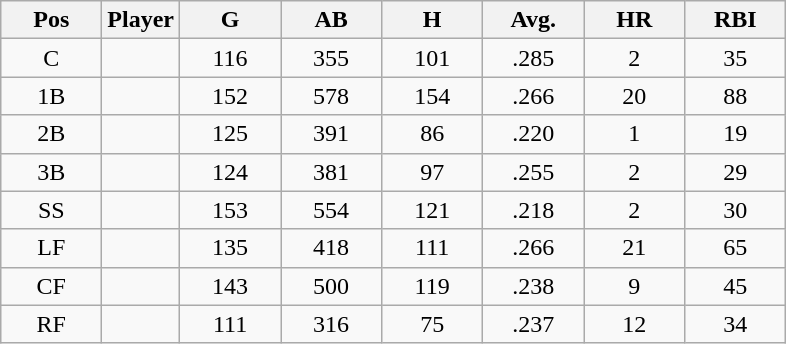<table class="wikitable sortable">
<tr>
<th bgcolor="#DDDDFF" width="60">Pos</th>
<th bgcolor="#DDDDFF">Player</th>
<th bgcolor="#DDDDFF" width="60">G</th>
<th bgcolor="#DDDDFF" width="60">AB</th>
<th bgcolor="#DDDDFF" width="60">H</th>
<th bgcolor="#DDDDFF" width="60">Avg.</th>
<th bgcolor="#DDDDFF" width="60">HR</th>
<th bgcolor="#DDDDFF" width="60">RBI</th>
</tr>
<tr align="center">
<td>C</td>
<td></td>
<td>116</td>
<td>355</td>
<td>101</td>
<td>.285</td>
<td>2</td>
<td>35</td>
</tr>
<tr align="center">
<td>1B</td>
<td></td>
<td>152</td>
<td>578</td>
<td>154</td>
<td>.266</td>
<td>20</td>
<td>88</td>
</tr>
<tr align="center">
<td>2B</td>
<td></td>
<td>125</td>
<td>391</td>
<td>86</td>
<td>.220</td>
<td>1</td>
<td>19</td>
</tr>
<tr align="center">
<td>3B</td>
<td></td>
<td>124</td>
<td>381</td>
<td>97</td>
<td>.255</td>
<td>2</td>
<td>29</td>
</tr>
<tr align="center">
<td>SS</td>
<td></td>
<td>153</td>
<td>554</td>
<td>121</td>
<td>.218</td>
<td>2</td>
<td>30</td>
</tr>
<tr align="center">
<td>LF</td>
<td></td>
<td>135</td>
<td>418</td>
<td>111</td>
<td>.266</td>
<td>21</td>
<td>65</td>
</tr>
<tr align="center">
<td>CF</td>
<td></td>
<td>143</td>
<td>500</td>
<td>119</td>
<td>.238</td>
<td>9</td>
<td>45</td>
</tr>
<tr align="center">
<td>RF</td>
<td></td>
<td>111</td>
<td>316</td>
<td>75</td>
<td>.237</td>
<td>12</td>
<td>34</td>
</tr>
</table>
